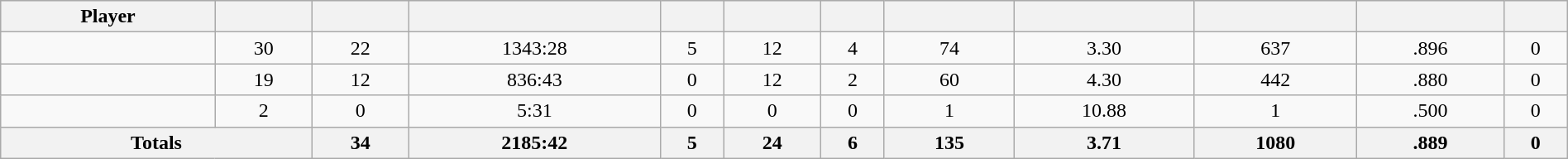<table class="wikitable sortable" style="width:100%;">
<tr style="text-align:center; background:#ddd;">
<th>Player</th>
<th></th>
<th></th>
<th></th>
<th></th>
<th></th>
<th></th>
<th></th>
<th></th>
<th></th>
<th></th>
<th></th>
</tr>
<tr align=center>
<td></td>
<td>30</td>
<td>22</td>
<td>1343:28</td>
<td>5</td>
<td>12</td>
<td>4</td>
<td>74</td>
<td>3.30</td>
<td>637</td>
<td>.896</td>
<td>0</td>
</tr>
<tr align=center>
<td></td>
<td>19</td>
<td>12</td>
<td>836:43</td>
<td>0</td>
<td>12</td>
<td>2</td>
<td>60</td>
<td>4.30</td>
<td>442</td>
<td>.880</td>
<td>0</td>
</tr>
<tr align=center>
<td></td>
<td>2</td>
<td>0</td>
<td>5:31</td>
<td>0</td>
<td>0</td>
<td>0</td>
<td>1</td>
<td>10.88</td>
<td>1</td>
<td>.500</td>
<td>0</td>
</tr>
<tr class="unsortable">
<th colspan=2>Totals</th>
<th>34</th>
<th>2185:42</th>
<th>5</th>
<th>24</th>
<th>6</th>
<th>135</th>
<th>3.71</th>
<th>1080</th>
<th>.889</th>
<th>0</th>
</tr>
</table>
